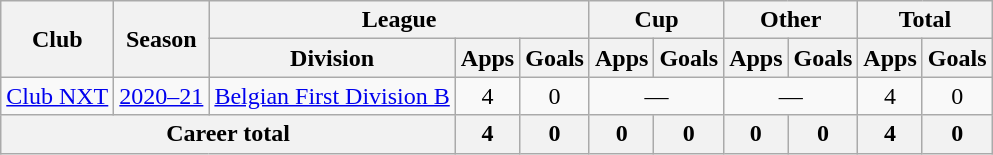<table class=wikitable style=text-align:center>
<tr>
<th rowspan=2>Club</th>
<th rowspan=2>Season</th>
<th colspan=3>League</th>
<th colspan=2>Cup</th>
<th colspan=2>Other</th>
<th colspan=2>Total</th>
</tr>
<tr>
<th>Division</th>
<th>Apps</th>
<th>Goals</th>
<th>Apps</th>
<th>Goals</th>
<th>Apps</th>
<th>Goals</th>
<th>Apps</th>
<th>Goals</th>
</tr>
<tr>
<td rowspan=1><a href='#'>Club NXT</a></td>
<td><a href='#'>2020–21</a></td>
<td><a href='#'>Belgian First Division B</a></td>
<td>4</td>
<td>0</td>
<td colspan="2">—</td>
<td colspan="2">—</td>
<td>4</td>
<td>0</td>
</tr>
<tr>
<th colspan=3>Career total</th>
<th>4</th>
<th>0</th>
<th>0</th>
<th>0</th>
<th>0</th>
<th>0</th>
<th>4</th>
<th>0</th>
</tr>
</table>
